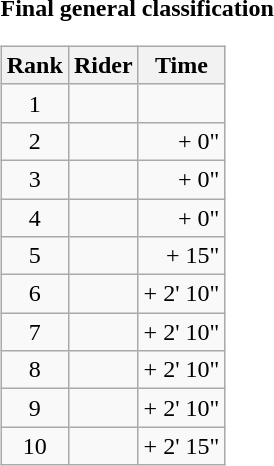<table>
<tr>
<td><strong>Final general classification</strong><br><table class="wikitable">
<tr>
<th scope="col">Rank</th>
<th scope="col">Rider</th>
<th scope="col">Time</th>
</tr>
<tr>
<td style="text-align:center;">1</td>
<td></td>
<td style="text-align:right;"></td>
</tr>
<tr>
<td style="text-align:center;">2</td>
<td></td>
<td style="text-align:right;">+ 0"</td>
</tr>
<tr>
<td style="text-align:center;">3</td>
<td></td>
<td style="text-align:right;">+ 0"</td>
</tr>
<tr>
<td style="text-align:center;">4</td>
<td></td>
<td style="text-align:right;">+ 0"</td>
</tr>
<tr>
<td style="text-align:center;">5</td>
<td></td>
<td style="text-align:right;">+ 15"</td>
</tr>
<tr>
<td style="text-align:center;">6</td>
<td></td>
<td style="text-align:right;">+ 2' 10"</td>
</tr>
<tr>
<td style="text-align:center;">7</td>
<td></td>
<td style="text-align:right;">+ 2' 10"</td>
</tr>
<tr>
<td style="text-align:center;">8</td>
<td></td>
<td style="text-align:right;">+ 2' 10"</td>
</tr>
<tr>
<td style="text-align:center;">9</td>
<td></td>
<td style="text-align:right;">+ 2' 10"</td>
</tr>
<tr>
<td style="text-align:center;">10</td>
<td></td>
<td style="text-align:right;">+ 2' 15"</td>
</tr>
</table>
</td>
</tr>
</table>
